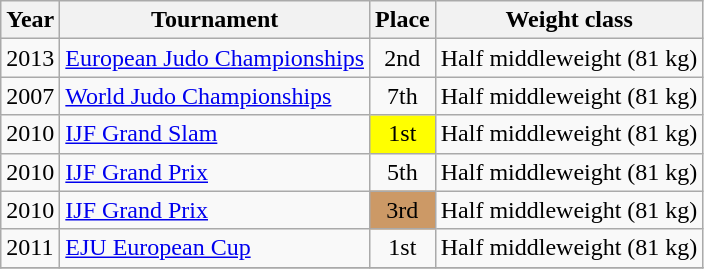<table class=wikitable>
<tr>
<th>Year</th>
<th>Tournament</th>
<th>Place</th>
<th>Weight class</th>
</tr>
<tr>
<td>2013</td>
<td><a href='#'>European Judo Championships</a></td>
<td align="center">2nd</td>
<td>Half middleweight (81 kg)</td>
</tr>
<tr>
<td>2007</td>
<td><a href='#'>World Judo Championships</a></td>
<td align="center">7th</td>
<td>Half middleweight (81 kg)</td>
</tr>
<tr>
<td>2010</td>
<td><a href='#'>IJF Grand Slam</a></td>
<td bgcolor="FFFF00" align="center">1st</td>
<td>Half middleweight (81 kg)</td>
</tr>
<tr>
<td>2010</td>
<td><a href='#'>IJF Grand Prix</a></td>
<td align="center">5th</td>
<td>Half middleweight (81 kg)</td>
</tr>
<tr>
<td>2010</td>
<td><a href='#'>IJF Grand Prix</a></td>
<td bgcolor="cc9966" align="center">3rd</td>
<td>Half middleweight (81 kg)</td>
</tr>
<tr>
<td>2011</td>
<td><a href='#'>EJU European Cup</a></td>
<td align="center">1st</td>
<td>Half middleweight (81 kg)</td>
</tr>
<tr>
</tr>
</table>
